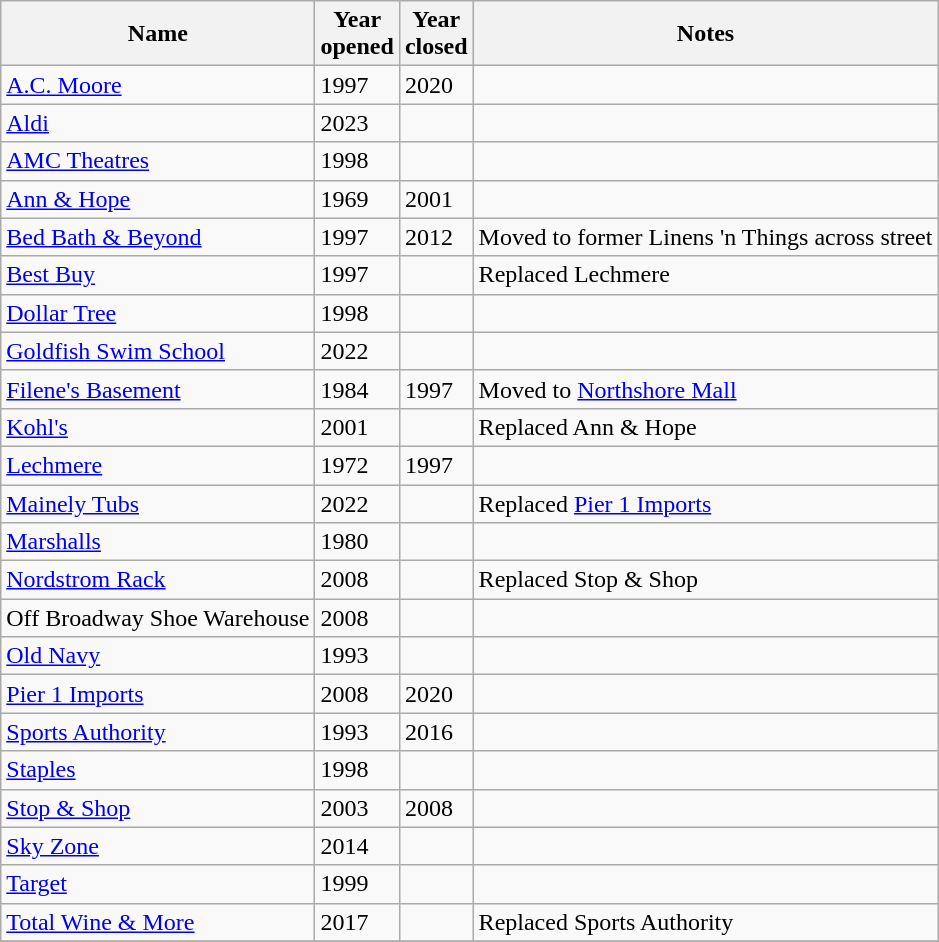<table class="wikitable sortable">
<tr>
<th>Name</th>
<th>Year<br>opened</th>
<th>Year<br>closed</th>
<th class="unsortable">Notes</th>
</tr>
<tr>
<td><a href='#'>A.C. Moore</a></td>
<td>1997</td>
<td>2020</td>
<td></td>
</tr>
<tr>
<td><a href='#'>Aldi</a></td>
<td>2023</td>
<td></td>
<td></td>
</tr>
<tr>
<td><a href='#'>AMC Theatres</a></td>
<td>1998</td>
<td></td>
<td></td>
</tr>
<tr>
<td><a href='#'>Ann & Hope</a></td>
<td>1969</td>
<td>2001</td>
<td></td>
</tr>
<tr>
<td><a href='#'>Bed Bath & Beyond</a></td>
<td>1997</td>
<td>2012</td>
<td>Moved to former Linens 'n Things across street</td>
</tr>
<tr>
<td><a href='#'>Best Buy</a></td>
<td>1997</td>
<td></td>
<td>Replaced Lechmere</td>
</tr>
<tr>
<td><a href='#'>Dollar Tree</a></td>
<td>1998</td>
<td></td>
<td></td>
</tr>
<tr>
<td><a href='#'>Goldfish Swim School</a></td>
<td>2022</td>
<td></td>
<td></td>
</tr>
<tr>
<td><a href='#'>Filene's Basement</a></td>
<td>1984</td>
<td>1997</td>
<td>Moved to <a href='#'>Northshore Mall</a></td>
</tr>
<tr>
<td><a href='#'>Kohl's</a></td>
<td>2001</td>
<td></td>
<td>Replaced Ann & Hope</td>
</tr>
<tr>
<td><a href='#'>Lechmere</a></td>
<td>1972</td>
<td>1997</td>
<td></td>
</tr>
<tr>
<td><a href='#'>Mainely Tubs</a></td>
<td>2022</td>
<td></td>
<td>Replaced <a href='#'>Pier 1 Imports</a></td>
</tr>
<tr>
<td><a href='#'>Marshalls</a></td>
<td>1980</td>
<td></td>
<td></td>
</tr>
<tr>
<td><a href='#'>Nordstrom Rack</a></td>
<td>2008</td>
<td></td>
<td>Replaced Stop & Shop</td>
</tr>
<tr>
<td>Off Broadway Shoe Warehouse</td>
<td>2008</td>
<td></td>
<td></td>
</tr>
<tr>
<td><a href='#'>Old Navy</a></td>
<td>1993</td>
<td></td>
<td></td>
</tr>
<tr>
<td><a href='#'>Pier 1 Imports</a></td>
<td>2008</td>
<td>2020</td>
<td></td>
</tr>
<tr>
<td><a href='#'>Sports Authority</a></td>
<td>1993</td>
<td>2016</td>
<td></td>
</tr>
<tr>
<td><a href='#'>Staples</a></td>
<td>1998</td>
<td></td>
<td></td>
</tr>
<tr>
<td><a href='#'>Stop & Shop</a></td>
<td>2003</td>
<td>2008</td>
<td></td>
</tr>
<tr>
<td><a href='#'>Sky Zone</a></td>
<td>2014</td>
<td></td>
<td></td>
</tr>
<tr>
<td><a href='#'>Target</a></td>
<td>1999</td>
<td></td>
<td></td>
</tr>
<tr>
<td><a href='#'>Total Wine & More</a></td>
<td>2017</td>
<td></td>
<td>Replaced Sports Authority</td>
</tr>
<tr>
</tr>
</table>
